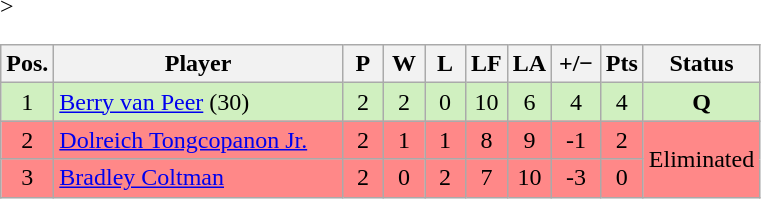<table class="wikitable" style="text-align:center; margin: 1em auto 1em auto, align:left">
<tr>
<th width=20>Pos.</th>
<th width=185>Player</th>
<th width=20>P</th>
<th width=20>W</th>
<th width=20>L</th>
<th width=20>LF</th>
<th width=20>LA</th>
<th width=25>+/−</th>
<th width=20>Pts</th>
<th width=70>Status</th>
</tr>
<tr style="background:#D0F0C0;" -->>
<td>1</td>
<td align=left> <a href='#'>Berry van Peer</a> (30)</td>
<td>2</td>
<td>2</td>
<td>0</td>
<td>10</td>
<td>6</td>
<td>4</td>
<td>4</td>
<td rowspan=1><strong>Q</strong></td>
</tr>
<tr style="background:#FF8888; -->">
<td>2</td>
<td align=left> <a href='#'>Dolreich Tongcopanon Jr.</a></td>
<td>2</td>
<td>1</td>
<td>1</td>
<td>8</td>
<td>9</td>
<td>-1</td>
<td>2</td>
<td rowspan=2>Eliminated</td>
</tr>
<tr style="background:#FF8888; -->">
<td>3</td>
<td align=left> <a href='#'>Bradley Coltman</a></td>
<td>2</td>
<td>0</td>
<td>2</td>
<td>7</td>
<td>10</td>
<td>-3</td>
<td>0</td>
</tr>
</table>
